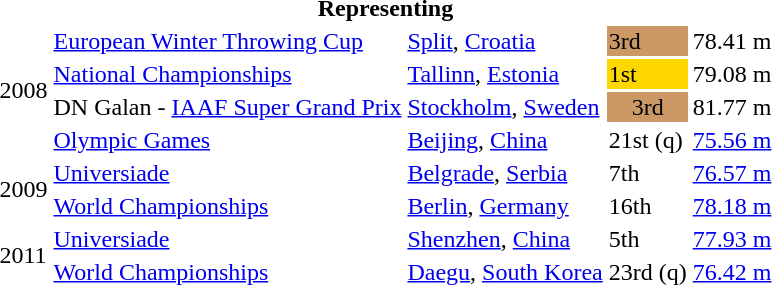<table>
<tr>
<th colspan="5">Representing </th>
</tr>
<tr>
<td rowspan=4>2008</td>
<td><a href='#'>European Winter Throwing Cup</a></td>
<td><a href='#'>Split</a>, <a href='#'>Croatia</a></td>
<td bgcolor="CC9966">3rd</td>
<td>78.41 m</td>
</tr>
<tr>
<td><a href='#'>National Championships</a></td>
<td><a href='#'>Tallinn</a>, <a href='#'>Estonia</a></td>
<td bgcolor="Gold">1st</td>
<td>79.08 m</td>
</tr>
<tr>
<td>DN Galan - <a href='#'>IAAF Super Grand Prix</a></td>
<td><a href='#'>Stockholm</a>, <a href='#'>Sweden</a></td>
<td bgcolor="CC9966" align="center">3rd</td>
<td>81.77 m</td>
</tr>
<tr>
<td><a href='#'>Olympic Games</a></td>
<td><a href='#'>Beijing</a>, <a href='#'>China</a></td>
<td>21st (q)</td>
<td><a href='#'>75.56 m</a></td>
</tr>
<tr>
<td rowspan=2>2009</td>
<td><a href='#'>Universiade</a></td>
<td><a href='#'>Belgrade</a>, <a href='#'>Serbia</a></td>
<td>7th</td>
<td><a href='#'>76.57 m</a></td>
</tr>
<tr>
<td><a href='#'>World Championships</a></td>
<td><a href='#'>Berlin</a>, <a href='#'>Germany</a></td>
<td>16th</td>
<td><a href='#'>78.18 m</a></td>
</tr>
<tr>
<td rowspan=2>2011</td>
<td><a href='#'>Universiade</a></td>
<td><a href='#'>Shenzhen</a>, <a href='#'>China</a></td>
<td>5th</td>
<td><a href='#'>77.93 m</a></td>
</tr>
<tr>
<td><a href='#'>World Championships</a></td>
<td><a href='#'>Daegu</a>, <a href='#'>South Korea</a></td>
<td>23rd (q)</td>
<td><a href='#'>76.42 m</a></td>
</tr>
</table>
